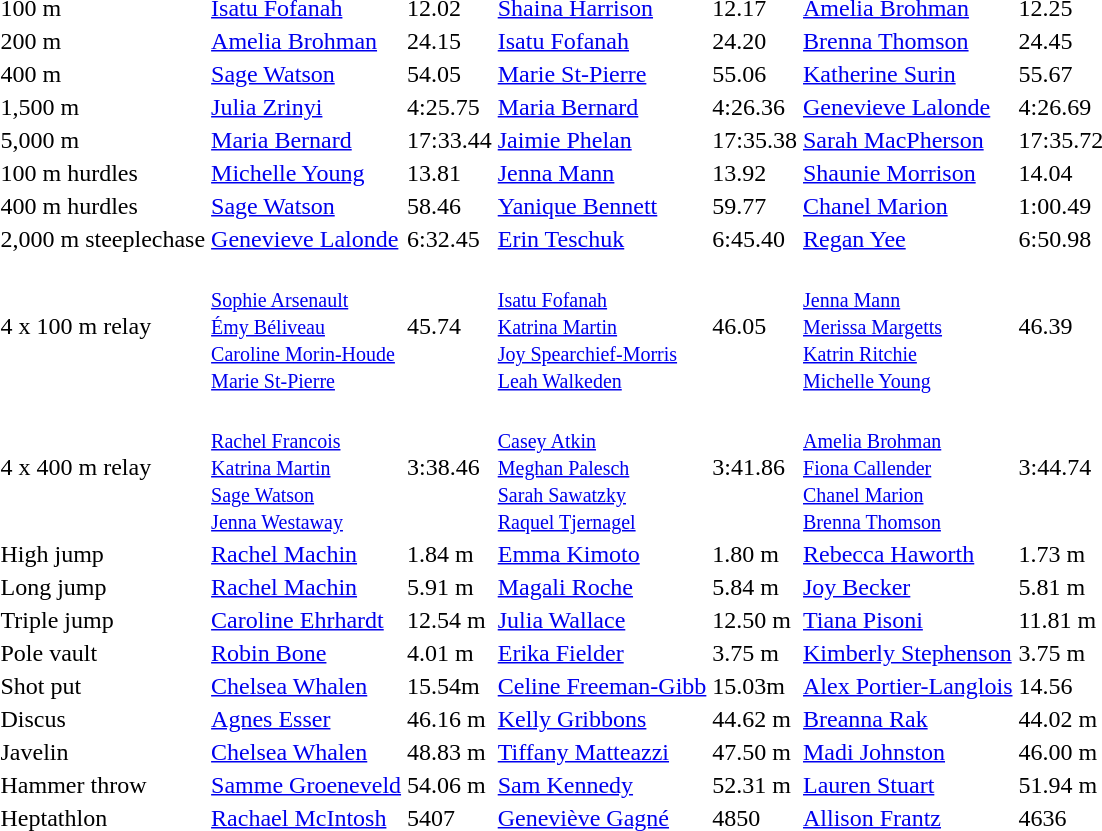<table>
<tr>
<td>100 m</td>
<td><a href='#'>Isatu Fofanah</a><br></td>
<td>12.02</td>
<td><a href='#'>Shaina Harrison</a><br></td>
<td>12.17</td>
<td><a href='#'>Amelia Brohman</a><br></td>
<td>12.25</td>
</tr>
<tr>
<td>200 m</td>
<td><a href='#'>Amelia Brohman</a><br></td>
<td>24.15</td>
<td><a href='#'>Isatu Fofanah</a><br></td>
<td>24.20</td>
<td><a href='#'>Brenna Thomson</a><br></td>
<td>24.45</td>
</tr>
<tr>
<td>400 m</td>
<td><a href='#'>Sage Watson</a><br></td>
<td>54.05</td>
<td><a href='#'>Marie St-Pierre</a><br></td>
<td>55.06</td>
<td><a href='#'>Katherine Surin</a><br></td>
<td>55.67</td>
</tr>
<tr>
<td>1,500 m</td>
<td><a href='#'>Julia Zrinyi</a><br></td>
<td>4:25.75</td>
<td><a href='#'>Maria Bernard</a><br></td>
<td>4:26.36</td>
<td><a href='#'>Genevieve Lalonde</a><br></td>
<td>4:26.69</td>
</tr>
<tr>
<td>5,000 m</td>
<td><a href='#'>Maria Bernard</a><br></td>
<td>17:33.44</td>
<td><a href='#'>Jaimie Phelan</a><br></td>
<td>17:35.38</td>
<td><a href='#'>Sarah MacPherson</a><br></td>
<td>17:35.72</td>
</tr>
<tr>
<td>100 m hurdles </td>
<td><a href='#'>Michelle Young</a><br></td>
<td>13.81</td>
<td><a href='#'>Jenna Mann</a><br></td>
<td>13.92</td>
<td><a href='#'>Shaunie Morrison</a><br></td>
<td>14.04</td>
</tr>
<tr>
<td>400 m hurdles</td>
<td><a href='#'>Sage Watson</a><br></td>
<td>58.46</td>
<td><a href='#'>Yanique Bennett</a><br></td>
<td>59.77</td>
<td><a href='#'>Chanel Marion</a><br></td>
<td>1:00.49</td>
</tr>
<tr>
<td>2,000 m steeplechase</td>
<td><a href='#'>Genevieve Lalonde</a> <br></td>
<td>6:32.45</td>
<td><a href='#'>Erin Teschuk</a> <br> </td>
<td>6:45.40</td>
<td><a href='#'>Regan Yee</a> <br> </td>
<td>6:50.98</td>
</tr>
<tr>
<td>4 x 100 m relay</td>
<td><br><small><a href='#'>Sophie Arsenault</a><br><a href='#'>Émy Béliveau</a><br><a href='#'>Caroline Morin-Houde</a><br><a href='#'>Marie St-Pierre</a></small></td>
<td>45.74</td>
<td><br><small><a href='#'>Isatu Fofanah</a><br><a href='#'>Katrina Martin</a><br><a href='#'>Joy Spearchief-Morris</a><br><a href='#'>Leah Walkeden</a></small></td>
<td>46.05</td>
<td><br><small><a href='#'>Jenna Mann</a><br><a href='#'>Merissa Margetts</a><br><a href='#'>Katrin Ritchie</a><br><a href='#'>Michelle Young</a></small></td>
<td>46.39</td>
</tr>
<tr>
<td>4 x 400 m relay</td>
<td><br><small><a href='#'>Rachel Francois</a><br><a href='#'>Katrina Martin</a><br><a href='#'>Sage Watson</a><br><a href='#'>Jenna Westaway</a></small></td>
<td>3:38.46</td>
<td><br><small><a href='#'>Casey Atkin</a><br><a href='#'>Meghan Palesch</a><br><a href='#'>Sarah Sawatzky</a><br><a href='#'>Raquel Tjernagel</a></small></td>
<td>3:41.86</td>
<td><br><small><a href='#'>Amelia Brohman</a><br><a href='#'>Fiona Callender</a><br><a href='#'>Chanel Marion</a><br><a href='#'>Brenna Thomson</a></small></td>
<td>3:44.74</td>
</tr>
<tr>
<td>High jump</td>
<td><a href='#'>Rachel Machin</a><br></td>
<td>1.84 m</td>
<td><a href='#'>Emma Kimoto</a><br></td>
<td>1.80 m</td>
<td><a href='#'>Rebecca Haworth</a><br></td>
<td>1.73 m</td>
</tr>
<tr>
<td>Long jump</td>
<td><a href='#'>Rachel Machin</a><br></td>
<td>5.91 m</td>
<td><a href='#'>Magali Roche</a><br></td>
<td>5.84 m</td>
<td><a href='#'>Joy Becker</a><br></td>
<td>5.81 m</td>
</tr>
<tr>
<td>Triple jump</td>
<td><a href='#'>Caroline Ehrhardt</a><br></td>
<td>12.54 m</td>
<td><a href='#'>Julia Wallace</a><br></td>
<td>12.50 m</td>
<td><a href='#'>Tiana Pisoni</a><br></td>
<td>11.81 m</td>
</tr>
<tr>
<td>Pole vault</td>
<td><a href='#'>Robin Bone</a><br></td>
<td>4.01 m</td>
<td><a href='#'>Erika Fielder</a><br></td>
<td>3.75 m</td>
<td><a href='#'>Kimberly Stephenson</a><br></td>
<td>3.75 m</td>
</tr>
<tr>
<td>Shot put</td>
<td><a href='#'>Chelsea Whalen</a> <br></td>
<td>15.54m</td>
<td><a href='#'>Celine Freeman-Gibb</a> <br></td>
<td>15.03m</td>
<td><a href='#'>Alex Portier-Langlois</a> <br></td>
<td>14.56</td>
</tr>
<tr>
<td>Discus</td>
<td><a href='#'>Agnes Esser</a><br></td>
<td>46.16 m</td>
<td><a href='#'>Kelly Gribbons</a><br></td>
<td>44.62 m</td>
<td><a href='#'>Breanna Rak</a><br></td>
<td>44.02 m</td>
</tr>
<tr>
<td>Javelin</td>
<td><a href='#'>Chelsea Whalen</a><br></td>
<td>48.83 m</td>
<td><a href='#'>Tiffany Matteazzi</a><br></td>
<td>47.50 m</td>
<td><a href='#'>Madi Johnston</a><br></td>
<td>46.00 m</td>
</tr>
<tr>
<td>Hammer throw</td>
<td><a href='#'>Samme Groeneveld</a><br></td>
<td>54.06 m</td>
<td><a href='#'>Sam Kennedy</a><br></td>
<td>52.31 m</td>
<td><a href='#'>Lauren Stuart</a><br></td>
<td>51.94 m</td>
</tr>
<tr>
<td>Heptathlon </td>
<td><a href='#'>Rachael McIntosh</a><br></td>
<td>5407</td>
<td><a href='#'>Geneviève Gagné</a><br></td>
<td>4850</td>
<td><a href='#'>Allison Frantz</a><br></td>
<td>4636</td>
</tr>
</table>
